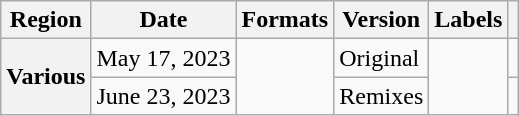<table class="wikitable plainrowheaders">
<tr>
<th scope="col">Region</th>
<th scope="col">Date</th>
<th scope="col">Formats</th>
<th scope="col">Version</th>
<th scope="col">Labels</th>
<th scope="col"></th>
</tr>
<tr>
<th scope="row" rowspan="2">Various</th>
<td>May 17, 2023</td>
<td rowspan="2"></td>
<td>Original</td>
<td rowspan="2"></td>
<td style="text-align: center;"></td>
</tr>
<tr>
<td>June 23, 2023</td>
<td>Remixes</td>
<td style="text-align: center;"></td>
</tr>
</table>
